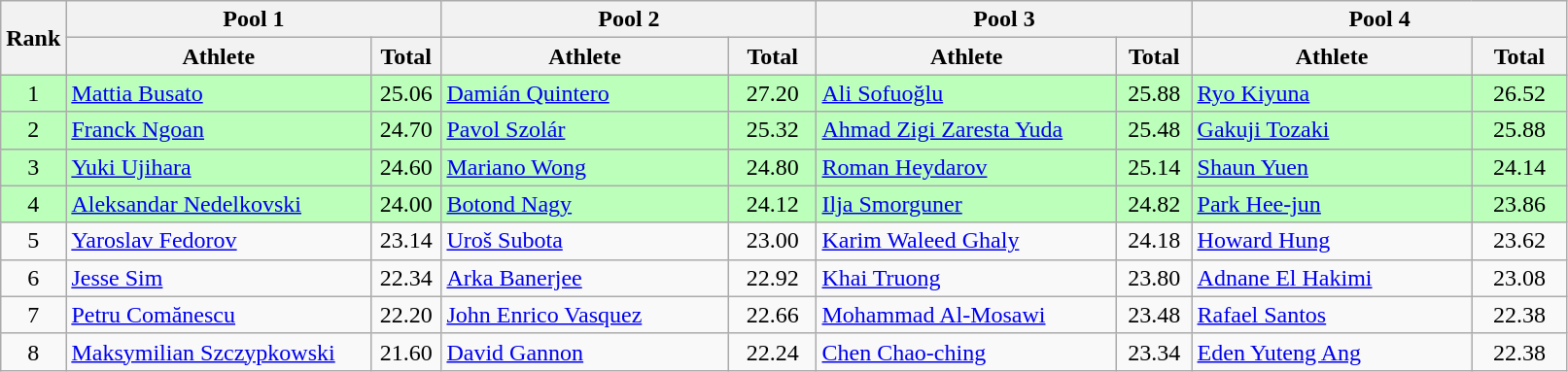<table class="wikitable" style="text-align:center;">
<tr>
<th rowspan=2>Rank</th>
<th colspan=2 width=250>Pool 1</th>
<th colspan=2 width=250>Pool 2</th>
<th colspan=2 width=250>Pool 3</th>
<th colspan=2 width=250>Pool 4</th>
</tr>
<tr>
<th>Athlete</th>
<th>Total</th>
<th>Athlete</th>
<th>Total</th>
<th>Athlete</th>
<th>Total</th>
<th>Athlete</th>
<th>Total</th>
</tr>
<tr bgcolor=bbffbb>
<td>1</td>
<td align=left> <a href='#'>Mattia Busato</a></td>
<td>25.06</td>
<td align=left> <a href='#'>Damián Quintero</a></td>
<td>27.20</td>
<td align=left> <a href='#'>Ali Sofuoğlu</a></td>
<td>25.88</td>
<td align=left> <a href='#'>Ryo Kiyuna</a></td>
<td>26.52</td>
</tr>
<tr bgcolor=bbffbb>
<td>2</td>
<td align=left> <a href='#'>Franck Ngoan</a></td>
<td>24.70</td>
<td align=left> <a href='#'>Pavol Szolár</a></td>
<td>25.32</td>
<td align=left> <a href='#'>Ahmad Zigi Zaresta Yuda</a></td>
<td>25.48</td>
<td align=left> <a href='#'>Gakuji Tozaki</a></td>
<td>25.88</td>
</tr>
<tr bgcolor=bbffbb>
<td>3</td>
<td align=left> <a href='#'>Yuki Ujihara</a></td>
<td>24.60</td>
<td align=left> <a href='#'>Mariano Wong</a></td>
<td>24.80</td>
<td align=left> <a href='#'>Roman Heydarov</a></td>
<td>25.14</td>
<td align=left> <a href='#'>Shaun Yuen</a></td>
<td>24.14</td>
</tr>
<tr bgcolor=bbffbb>
<td>4</td>
<td align=left> <a href='#'>Aleksandar Nedelkovski</a></td>
<td>24.00</td>
<td align=left> <a href='#'>Botond Nagy</a></td>
<td>24.12</td>
<td align=left> <a href='#'>Ilja Smorguner</a></td>
<td>24.82</td>
<td align=left> <a href='#'>Park Hee-jun</a></td>
<td>23.86</td>
</tr>
<tr>
<td>5</td>
<td align=left> <a href='#'>Yaroslav Fedorov</a></td>
<td>23.14</td>
<td align=left> <a href='#'>Uroš Subota</a></td>
<td>23.00</td>
<td align=left> <a href='#'>Karim Waleed Ghaly</a></td>
<td>24.18</td>
<td align=left> <a href='#'>Howard Hung</a></td>
<td>23.62</td>
</tr>
<tr>
<td>6</td>
<td align=left> <a href='#'>Jesse Sim</a></td>
<td>22.34</td>
<td align=left> <a href='#'>Arka Banerjee</a></td>
<td>22.92</td>
<td align=left> <a href='#'>Khai Truong</a></td>
<td>23.80</td>
<td align=left> <a href='#'>Adnane El Hakimi</a></td>
<td>23.08</td>
</tr>
<tr>
<td>7</td>
<td align=left> <a href='#'>Petru Comănescu</a></td>
<td>22.20</td>
<td align=left> <a href='#'>John Enrico Vasquez</a></td>
<td>22.66</td>
<td align=left> <a href='#'>Mohammad Al-Mosawi</a></td>
<td>23.48</td>
<td align=left> <a href='#'>Rafael Santos</a></td>
<td>22.38</td>
</tr>
<tr>
<td>8</td>
<td align=left> <a href='#'>Maksymilian Szczypkowski</a></td>
<td>21.60</td>
<td align=left> <a href='#'>David Gannon</a></td>
<td>22.24</td>
<td align=left> <a href='#'>Chen Chao-ching</a></td>
<td>23.34</td>
<td align=left> <a href='#'>Eden Yuteng Ang</a></td>
<td>22.38</td>
</tr>
</table>
